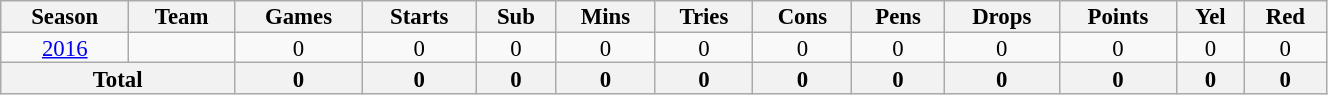<table class="wikitable" style="text-align:center; line-height:90%; font-size:95%; width:70%;">
<tr>
<th>Season</th>
<th>Team</th>
<th>Games</th>
<th>Starts</th>
<th>Sub</th>
<th>Mins</th>
<th>Tries</th>
<th>Cons</th>
<th>Pens</th>
<th>Drops</th>
<th>Points</th>
<th>Yel</th>
<th>Red</th>
</tr>
<tr>
<td><a href='#'>2016</a></td>
<td></td>
<td>0</td>
<td>0</td>
<td>0</td>
<td>0</td>
<td>0</td>
<td>0</td>
<td>0</td>
<td>0</td>
<td>0</td>
<td>0</td>
<td>0</td>
</tr>
<tr>
<th colspan="2">Total</th>
<th>0</th>
<th>0</th>
<th>0</th>
<th>0</th>
<th>0</th>
<th>0</th>
<th>0</th>
<th>0</th>
<th>0</th>
<th>0</th>
<th>0</th>
</tr>
</table>
